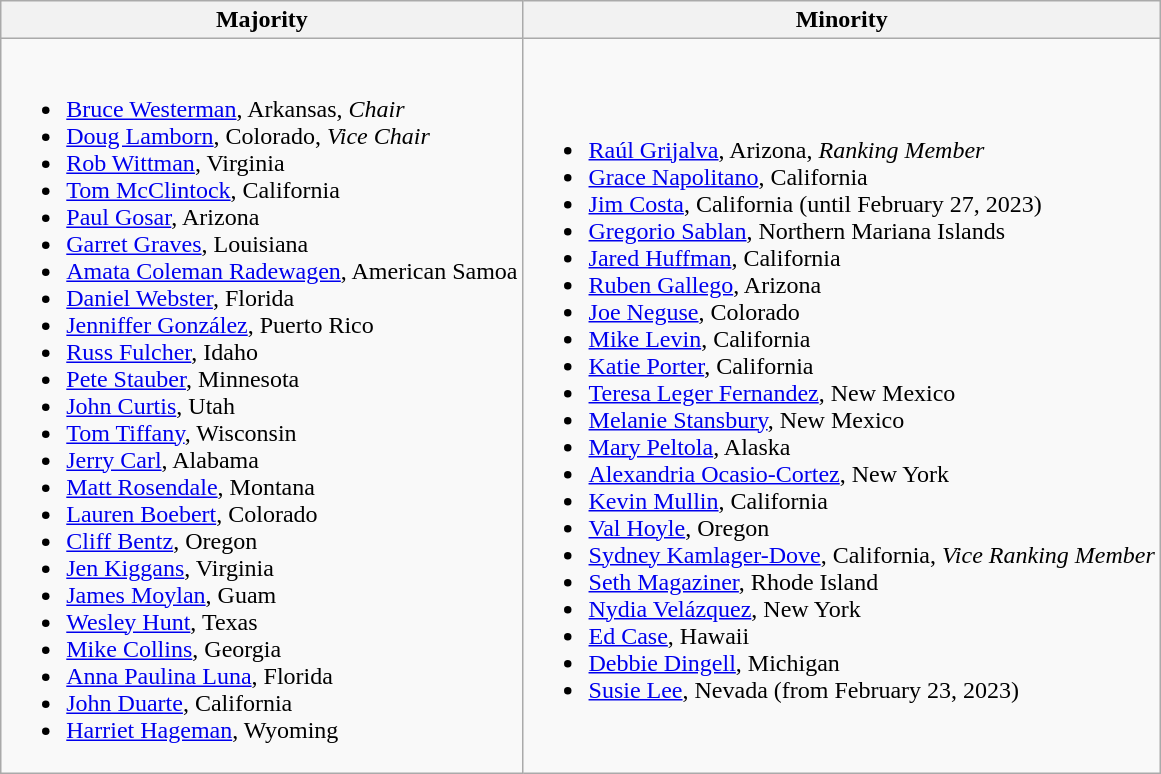<table class=wikitable>
<tr>
<th>Majority</th>
<th>Minority</th>
</tr>
<tr>
<td><br><ul><li><a href='#'>Bruce Westerman</a>, Arkansas, <em>Chair</em></li><li><a href='#'>Doug Lamborn</a>, Colorado, <em>Vice Chair</em></li><li><a href='#'>Rob Wittman</a>, Virginia</li><li><a href='#'>Tom McClintock</a>, California</li><li><a href='#'>Paul Gosar</a>, Arizona</li><li><a href='#'>Garret Graves</a>, Louisiana</li><li><a href='#'>Amata Coleman Radewagen</a>, American Samoa</li><li><a href='#'>Daniel Webster</a>, Florida</li><li><a href='#'>Jenniffer González</a>, Puerto Rico</li><li><a href='#'>Russ Fulcher</a>, Idaho</li><li><a href='#'>Pete Stauber</a>, Minnesota</li><li><a href='#'>John Curtis</a>, Utah</li><li><a href='#'>Tom Tiffany</a>, Wisconsin</li><li><a href='#'>Jerry Carl</a>, Alabama</li><li><a href='#'>Matt Rosendale</a>, Montana</li><li><a href='#'>Lauren Boebert</a>, Colorado</li><li><a href='#'>Cliff Bentz</a>, Oregon</li><li><a href='#'>Jen Kiggans</a>, Virginia</li><li><a href='#'>James Moylan</a>, Guam</li><li><a href='#'>Wesley Hunt</a>, Texas</li><li><a href='#'>Mike Collins</a>, Georgia</li><li><a href='#'>Anna Paulina Luna</a>, Florida</li><li><a href='#'>John Duarte</a>, California</li><li><a href='#'>Harriet Hageman</a>, Wyoming</li></ul></td>
<td><br><ul><li><a href='#'>Raúl Grijalva</a>, Arizona, <em>Ranking Member</em></li><li><a href='#'>Grace Napolitano</a>, California</li><li><a href='#'>Jim Costa</a>, California (until February 27, 2023)</li><li><a href='#'>Gregorio Sablan</a>, Northern Mariana Islands</li><li><a href='#'>Jared Huffman</a>, California</li><li><a href='#'>Ruben Gallego</a>, Arizona</li><li><a href='#'>Joe Neguse</a>, Colorado</li><li><a href='#'>Mike Levin</a>, California</li><li><a href='#'>Katie Porter</a>, California</li><li><a href='#'>Teresa Leger Fernandez</a>, New Mexico</li><li><a href='#'>Melanie Stansbury</a>, New Mexico</li><li><a href='#'>Mary Peltola</a>, Alaska</li><li><a href='#'>Alexandria Ocasio-Cortez</a>, New York</li><li><a href='#'>Kevin Mullin</a>, California</li><li><a href='#'>Val Hoyle</a>, Oregon</li><li><a href='#'>Sydney Kamlager-Dove</a>, California, <em>Vice Ranking Member</em></li><li><a href='#'>Seth Magaziner</a>, Rhode Island</li><li><a href='#'>Nydia Velázquez</a>, New York</li><li><a href='#'>Ed Case</a>, Hawaii</li><li><a href='#'>Debbie Dingell</a>, Michigan</li><li><a href='#'>Susie Lee</a>, Nevada (from February 23, 2023)</li></ul></td>
</tr>
</table>
